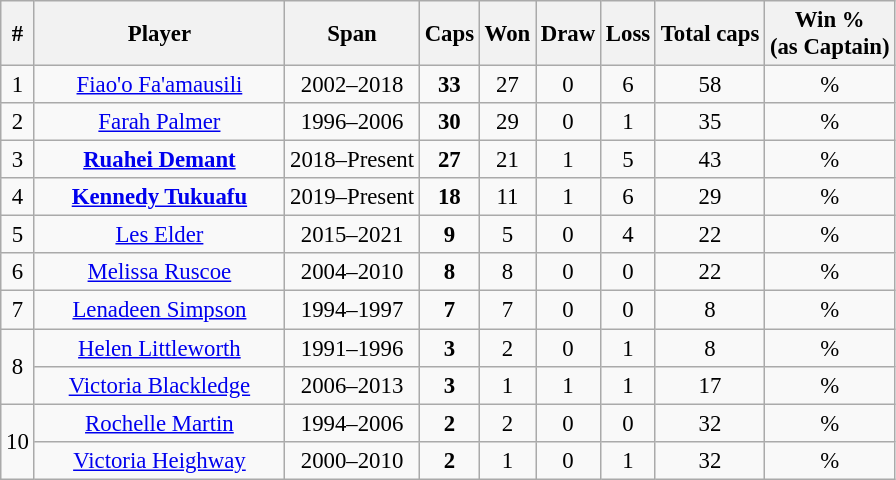<table class="wikitable sortable" style="font-size:95%; text-align:center;">
<tr>
<th>#</th>
<th style="width:160px;">Player</th>
<th>Span</th>
<th>Caps</th>
<th>Won</th>
<th>Draw</th>
<th>Loss</th>
<th>Total caps</th>
<th>Win %<br>(as Captain)</th>
</tr>
<tr>
<td>1</td>
<td><a href='#'>Fiao'o Fa'amausili</a></td>
<td>2002–2018</td>
<td><strong>33</strong></td>
<td>27</td>
<td>0</td>
<td>6</td>
<td>58</td>
<td>%</td>
</tr>
<tr>
<td>2</td>
<td><a href='#'>Farah Palmer</a></td>
<td>1996–2006</td>
<td><strong>30</strong></td>
<td>29</td>
<td>0</td>
<td>1</td>
<td>35</td>
<td>%</td>
</tr>
<tr>
<td>3</td>
<td><strong><a href='#'>Ruahei Demant</a></strong></td>
<td>2018–Present</td>
<td><strong>27</strong></td>
<td>21</td>
<td>1</td>
<td>5</td>
<td>43</td>
<td>%</td>
</tr>
<tr>
<td>4</td>
<td><strong><a href='#'>Kennedy Tukuafu</a></strong></td>
<td>2019–Present</td>
<td><strong>18</strong></td>
<td>11</td>
<td>1</td>
<td>6</td>
<td>29</td>
<td>%</td>
</tr>
<tr>
<td>5</td>
<td><a href='#'>Les Elder</a></td>
<td>2015–2021</td>
<td><strong>9</strong></td>
<td>5</td>
<td>0</td>
<td>4</td>
<td>22</td>
<td>%</td>
</tr>
<tr>
<td>6</td>
<td><a href='#'>Melissa Ruscoe</a></td>
<td>2004–2010</td>
<td><strong>8</strong></td>
<td>8</td>
<td>0</td>
<td>0</td>
<td>22</td>
<td>%</td>
</tr>
<tr>
<td>7</td>
<td><a href='#'>Lenadeen Simpson</a></td>
<td>1994–1997</td>
<td><strong>7</strong></td>
<td>7</td>
<td>0</td>
<td>0</td>
<td>8</td>
<td>%</td>
</tr>
<tr>
<td rowspan="2">8</td>
<td><a href='#'>Helen Littleworth</a></td>
<td>1991–1996</td>
<td><strong>3</strong></td>
<td>2</td>
<td>0</td>
<td>1</td>
<td>8</td>
<td>%</td>
</tr>
<tr>
<td><a href='#'>Victoria Blackledge</a></td>
<td>2006–2013</td>
<td><strong>3</strong></td>
<td>1</td>
<td>1</td>
<td>1</td>
<td>17</td>
<td>%</td>
</tr>
<tr>
<td rowspan="3">10</td>
<td><a href='#'>Rochelle Martin</a></td>
<td>1994–2006</td>
<td><strong>2</strong></td>
<td>2</td>
<td>0</td>
<td>0</td>
<td>32</td>
<td>%</td>
</tr>
<tr>
<td><a href='#'>Victoria Heighway</a></td>
<td>2000–2010</td>
<td><strong>2</strong></td>
<td>1</td>
<td>0</td>
<td>1</td>
<td>32</td>
<td>%</td>
</tr>
</table>
